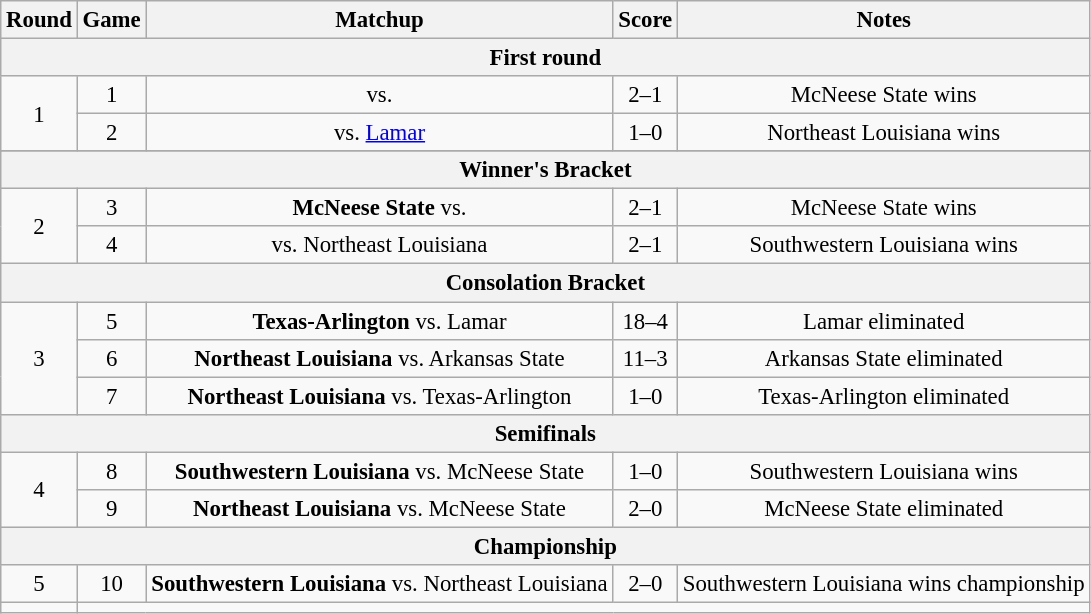<table class="wikitable" style="font-size: 95%;text-align:center">
<tr align="center">
<th>Round</th>
<th>Game</th>
<th>Matchup</th>
<th>Score</th>
<th>Notes</th>
</tr>
<tr>
<th colspan="8">First round</th>
</tr>
<tr>
<td rowspan="2">1</td>
<td>1</td>
<td><strong></strong> vs. </td>
<td>2–1</td>
<td>McNeese State wins</td>
</tr>
<tr>
<td>2</td>
<td><strong></strong> vs. <a href='#'>Lamar</a></td>
<td>1–0</td>
<td>Northeast Louisiana wins</td>
</tr>
<tr>
</tr>
<tr>
<th colspan="8">Winner's Bracket</th>
</tr>
<tr>
<td rowspan="2">2</td>
<td>3</td>
<td><strong>McNeese State</strong> vs. </td>
<td>2–1</td>
<td>McNeese State wins</td>
</tr>
<tr>
<td>4</td>
<td><strong></strong> vs. Northeast Louisiana</td>
<td>2–1</td>
<td>Southwestern Louisiana wins</td>
</tr>
<tr>
<th colspan="8">Consolation Bracket</th>
</tr>
<tr>
<td rowspan=" 3">3</td>
<td>5</td>
<td><strong>Texas-Arlington</strong> vs. Lamar</td>
<td>18–4</td>
<td>Lamar eliminated</td>
</tr>
<tr>
<td>6</td>
<td><strong>Northeast Louisiana</strong> vs. Arkansas State</td>
<td>11–3</td>
<td>Arkansas State eliminated</td>
</tr>
<tr>
<td>7</td>
<td><strong>Northeast Louisiana</strong> vs. Texas-Arlington</td>
<td>1–0</td>
<td>Texas-Arlington eliminated</td>
</tr>
<tr>
<th colspan="8">Semifinals</th>
</tr>
<tr>
<td rowspan="2">4</td>
<td>8</td>
<td><strong>Southwestern Louisiana</strong> vs. McNeese State</td>
<td>1–0 </td>
<td>Southwestern Louisiana wins</td>
</tr>
<tr>
<td>9</td>
<td><strong>Northeast Louisiana</strong> vs. McNeese State</td>
<td>2–0</td>
<td>McNeese State eliminated</td>
</tr>
<tr>
<th colspan="8">Championship</th>
</tr>
<tr>
<td rowspan="1">5</td>
<td>10</td>
<td><strong>Southwestern Louisiana</strong> vs. Northeast Louisiana</td>
<td>2–0</td>
<td>Southwestern Louisiana wins championship</td>
</tr>
<tr>
<td></td>
</tr>
</table>
